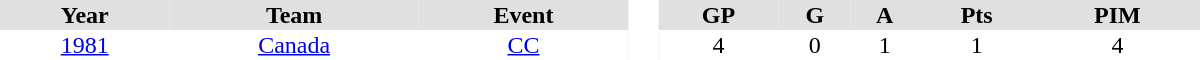<table border="0" cellpadding="1" cellspacing="0" style="text-align:center; width:50em">
<tr bgcolor="#e0e0e0">
<th>Year</th>
<th>Team</th>
<th>Event</th>
<th rowspan="99" bgcolor="#ffffff"> </th>
<th>GP</th>
<th>G</th>
<th>A</th>
<th>Pts</th>
<th>PIM</th>
</tr>
<tr>
<td><a href='#'>1981</a></td>
<td><a href='#'>Canada</a></td>
<td><a href='#'>CC</a></td>
<td>4</td>
<td>0</td>
<td>1</td>
<td>1</td>
<td>4</td>
</tr>
</table>
